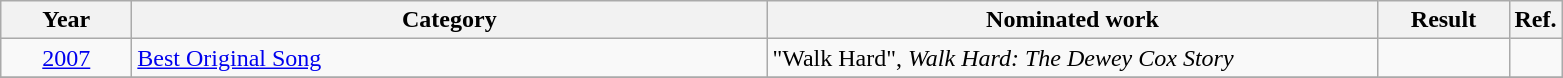<table class=wikitable>
<tr>
<th scope="col" style="width:5em;">Year</th>
<th scope="col" style="width:26em;">Category</th>
<th scope="col" style="width:25em;">Nominated work</th>
<th scope="col" style="width:5em;">Result</th>
<th>Ref.</th>
</tr>
<tr>
<td style="text-align:center;"><a href='#'>2007</a></td>
<td><a href='#'>Best Original Song</a></td>
<td>"Walk Hard", <em>Walk Hard: The Dewey Cox Story</em></td>
<td></td>
<td></td>
</tr>
<tr>
</tr>
</table>
